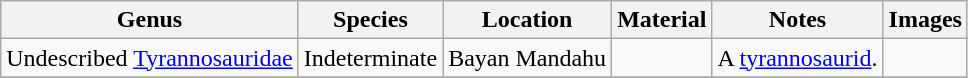<table class="wikitable sortable">
<tr>
<th>Genus</th>
<th>Species</th>
<th>Location</th>
<th>Material</th>
<th>Notes</th>
<th>Images</th>
</tr>
<tr>
<td>Undescribed <a href='#'>Tyrannosauridae</a></td>
<td>Indeterminate</td>
<td>Bayan Mandahu</td>
<td></td>
<td>A <a href='#'>tyrannosaurid</a>.</td>
<td></td>
</tr>
<tr>
</tr>
</table>
